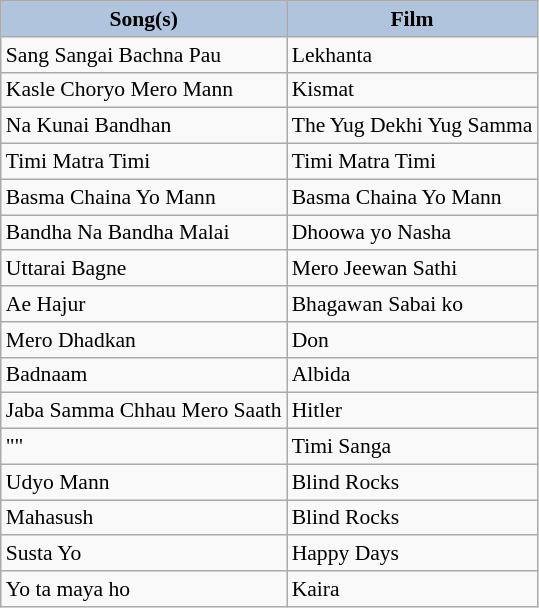<table class="wikitable" style="font-size: 90%;">
<tr>
<th style="background:#B0C4DE;">Song(s)</th>
<th style="background:#B0C4DE;">Film</th>
</tr>
<tr>
<td>Sang Sangai Bachna Pau</td>
<td>Lekhanta</td>
</tr>
<tr>
<td>Kasle Choryo Mero Mann</td>
<td>Kismat</td>
</tr>
<tr>
<td>Na Kunai Bandhan</td>
<td>The Yug Dekhi Yug Samma</td>
</tr>
<tr>
<td>Timi Matra Timi</td>
<td>Timi Matra Timi</td>
</tr>
<tr>
<td>Basma Chaina Yo Mann</td>
<td>Basma Chaina Yo Mann</td>
</tr>
<tr>
<td>Bandha Na Bandha Malai</td>
<td>Dhoowa yo Nasha</td>
</tr>
<tr>
<td>Uttarai Bagne</td>
<td>Mero Jeewan Sathi</td>
</tr>
<tr>
<td>Ae Hajur</td>
<td>Bhagawan Sabai ko</td>
</tr>
<tr>
<td>Mero Dhadkan</td>
<td>Don</td>
</tr>
<tr>
<td>Badnaam</td>
<td>Albida</td>
</tr>
<tr>
<td>Jaba Samma Chhau Mero Saath</td>
<td>Hitler</td>
</tr>
<tr>
<td>""</td>
<td>Timi Sanga</td>
</tr>
<tr>
<td>Udyo Mann</td>
<td>Blind Rocks</td>
</tr>
<tr>
<td>Mahasush</td>
<td>Blind Rocks</td>
</tr>
<tr>
<td>Susta Yo</td>
<td>Happy Days</td>
</tr>
<tr>
<td>Yo ta maya ho</td>
<td>Kaira</td>
</tr>
</table>
